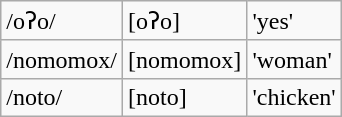<table class="wikitable">
<tr>
<td>/oʔo/</td>
<td>[oʔo]</td>
<td>'yes'</td>
</tr>
<tr>
<td>/nomomox/</td>
<td>[nomomox]</td>
<td>'woman'</td>
</tr>
<tr>
<td>/noto/</td>
<td>[noto]</td>
<td>'chicken'</td>
</tr>
</table>
